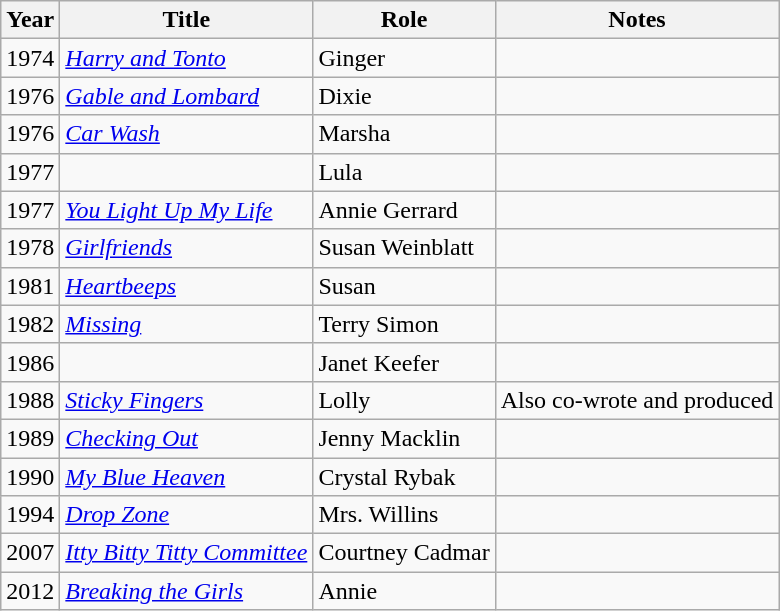<table class="wikitable sortable">
<tr>
<th>Year</th>
<th>Title</th>
<th>Role</th>
<th class="unsortable">Notes</th>
</tr>
<tr>
<td>1974</td>
<td><em><a href='#'>Harry and Tonto</a></em></td>
<td>Ginger</td>
<td></td>
</tr>
<tr>
<td>1976</td>
<td><em><a href='#'>Gable and Lombard</a></em></td>
<td>Dixie</td>
<td></td>
</tr>
<tr>
<td>1976</td>
<td><em><a href='#'>Car Wash</a></em></td>
<td>Marsha</td>
<td></td>
</tr>
<tr>
<td>1977</td>
<td><em></em></td>
<td>Lula</td>
<td></td>
</tr>
<tr>
<td>1977</td>
<td><em><a href='#'>You Light Up My Life</a></em></td>
<td>Annie Gerrard</td>
<td></td>
</tr>
<tr>
<td>1978</td>
<td><em><a href='#'>Girlfriends</a></em></td>
<td>Susan Weinblatt</td>
<td></td>
</tr>
<tr>
<td>1981</td>
<td><em><a href='#'>Heartbeeps</a></em></td>
<td>Susan</td>
<td></td>
</tr>
<tr>
<td>1982</td>
<td><em><a href='#'>Missing</a></em></td>
<td>Terry Simon</td>
<td></td>
</tr>
<tr>
<td>1986</td>
<td><em></em></td>
<td>Janet Keefer</td>
<td></td>
</tr>
<tr>
<td>1988</td>
<td><em><a href='#'>Sticky Fingers</a></em></td>
<td>Lolly</td>
<td>Also co-wrote and produced</td>
</tr>
<tr>
<td>1989</td>
<td><em><a href='#'>Checking Out</a></em></td>
<td>Jenny Macklin</td>
<td></td>
</tr>
<tr>
<td>1990</td>
<td><em><a href='#'>My Blue Heaven</a></em></td>
<td>Crystal Rybak</td>
<td></td>
</tr>
<tr>
<td>1994</td>
<td><em><a href='#'>Drop Zone</a></em></td>
<td>Mrs. Willins</td>
<td></td>
</tr>
<tr>
<td>2007</td>
<td><em><a href='#'>Itty Bitty Titty Committee</a></em></td>
<td>Courtney Cadmar</td>
<td></td>
</tr>
<tr>
<td>2012</td>
<td><em><a href='#'>Breaking the Girls</a></em></td>
<td>Annie</td>
<td></td>
</tr>
</table>
